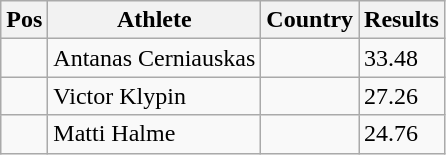<table class="wikitable">
<tr>
<th>Pos</th>
<th>Athlete</th>
<th>Country</th>
<th>Results</th>
</tr>
<tr>
<td align="center"></td>
<td>Antanas Cerniauskas</td>
<td></td>
<td>33.48</td>
</tr>
<tr>
<td align="center"></td>
<td>Victor Klypin</td>
<td></td>
<td>27.26</td>
</tr>
<tr>
<td align="center"></td>
<td>Matti Halme</td>
<td></td>
<td>24.76</td>
</tr>
</table>
